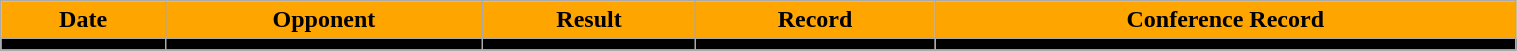<table class="wikitable" width="80%">
<tr align="center"  style=" background:orange;color:black;">
<td><strong>Date</strong></td>
<td><strong>Opponent</strong></td>
<td><strong>Result</strong></td>
<td><strong>Record</strong></td>
<td><strong>Conference Record</strong></td>
</tr>
<tr align="center" bgcolor=" ">
<td></td>
<td></td>
<td></td>
<td></td>
<td></td>
</tr>
<tr align="center" bgcolor=" ">
</tr>
</table>
